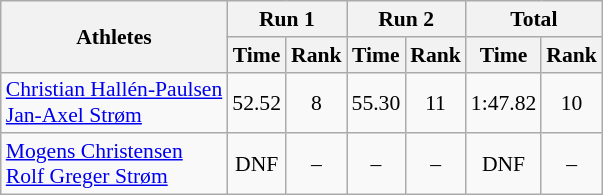<table class="wikitable" border="1" style="font-size:90%">
<tr>
<th rowspan="2">Athletes</th>
<th colspan="2">Run 1</th>
<th colspan="2">Run 2</th>
<th colspan="2">Total</th>
</tr>
<tr>
<th>Time</th>
<th>Rank</th>
<th>Time</th>
<th>Rank</th>
<th>Time</th>
<th>Rank</th>
</tr>
<tr>
<td><a href='#'>Christian Hallén-Paulsen</a><br><a href='#'>Jan-Axel Strøm</a></td>
<td align="center">52.52</td>
<td align="center">8</td>
<td align="center">55.30</td>
<td align="center">11</td>
<td align="center">1:47.82</td>
<td align="center">10</td>
</tr>
<tr>
<td><a href='#'>Mogens Christensen</a><br><a href='#'>Rolf Greger Strøm</a></td>
<td align="center">DNF</td>
<td align="center">–</td>
<td align="center">–</td>
<td align="center">–</td>
<td align="center">DNF</td>
<td align="center">–</td>
</tr>
</table>
